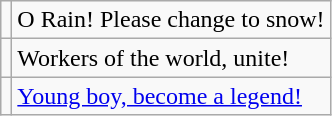<table class="wikitable">
<tr>
<td><br></td>
<td>O Rain! Please change to snow!</td>
</tr>
<tr>
<td><br></td>
<td>Workers of the world, unite!</td>
</tr>
<tr>
<td><br></td>
<td><a href='#'>Young boy, become a legend!</a></td>
</tr>
</table>
